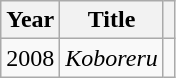<table class="wikitable">
<tr>
<th>Year</th>
<th>Title</th>
<th></th>
</tr>
<tr>
<td>2008</td>
<td><em>Koboreru</em></td>
<td></td>
</tr>
</table>
